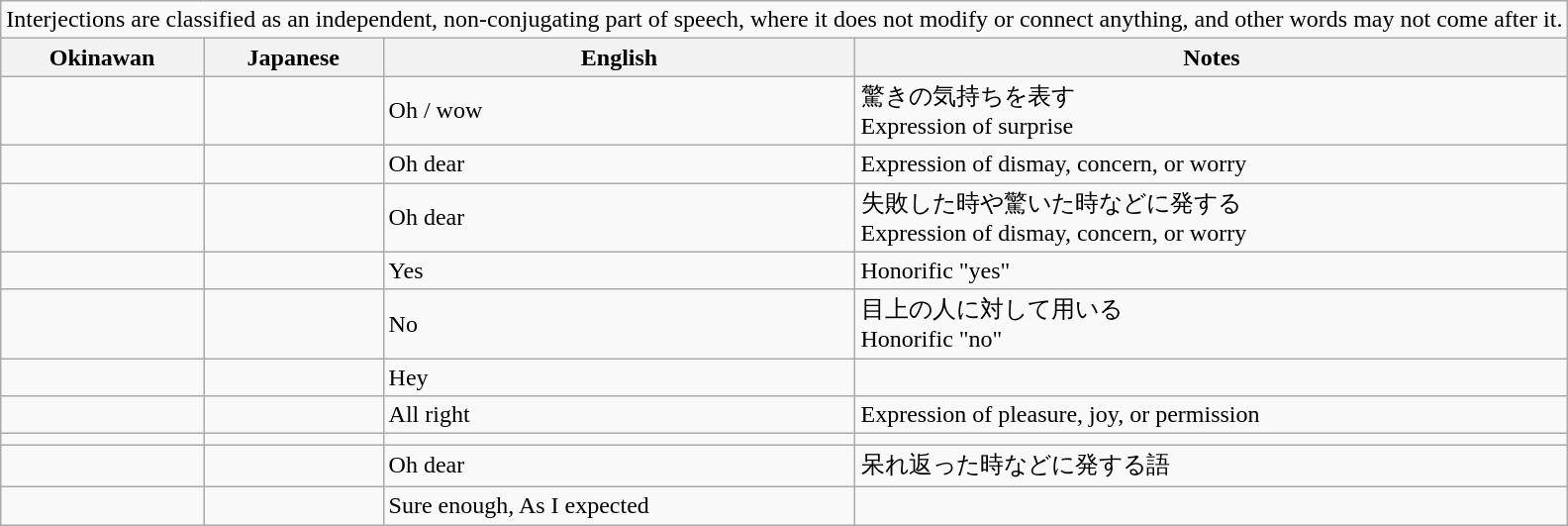<table class="wikitable">
<tr>
<td colspan=4>Interjections are classified as an independent, non-conjugating part of speech, where it does not modify or connect anything, and other words may not come after it.</td>
</tr>
<tr>
<th>Okinawan</th>
<th>Japanese</th>
<th>English</th>
<th>Notes</th>
</tr>
<tr>
<td></td>
<td></td>
<td>Oh / wow</td>
<td>驚きの気持ちを表す<br>Expression of surprise</td>
</tr>
<tr>
<td></td>
<td></td>
<td>Oh dear</td>
<td>Expression of dismay, concern, or worry</td>
</tr>
<tr>
<td></td>
<td></td>
<td>Oh dear</td>
<td>失敗した時や驚いた時などに発する<br>Expression of dismay, concern, or worry</td>
</tr>
<tr>
<td></td>
<td></td>
<td>Yes</td>
<td>Honorific "yes"</td>
</tr>
<tr>
<td></td>
<td></td>
<td>No</td>
<td>目上の人に対して用いる<br>Honorific "no"</td>
</tr>
<tr>
<td></td>
<td></td>
<td>Hey</td>
<td></td>
</tr>
<tr>
<td></td>
<td></td>
<td>All right</td>
<td>Expression of pleasure, joy, or permission</td>
</tr>
<tr>
<td></td>
<td></td>
<td></td>
<td></td>
</tr>
<tr>
<td></td>
<td></td>
<td>Oh dear</td>
<td>呆れ返った時などに発する語</td>
</tr>
<tr>
<td></td>
<td></td>
<td>Sure enough, As I expected</td>
<td></td>
</tr>
</table>
